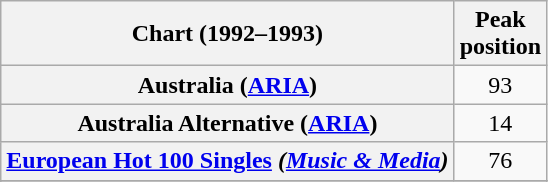<table class="wikitable sortable plainrowheaders" style="text-align:center">
<tr>
<th>Chart (1992–1993)</th>
<th>Peak<br>position</th>
</tr>
<tr>
<th scope="row">Australia (<a href='#'>ARIA</a>)</th>
<td align="center">93</td>
</tr>
<tr>
<th scope="row">Australia Alternative (<a href='#'>ARIA</a>)</th>
<td align="center">14</td>
</tr>
<tr>
<th scope="row"><a href='#'>European Hot 100 Singles</a> <em>(<a href='#'>Music & Media</a>)</em></th>
<td align="center">76</td>
</tr>
<tr>
</tr>
<tr>
</tr>
<tr>
</tr>
<tr>
</tr>
</table>
